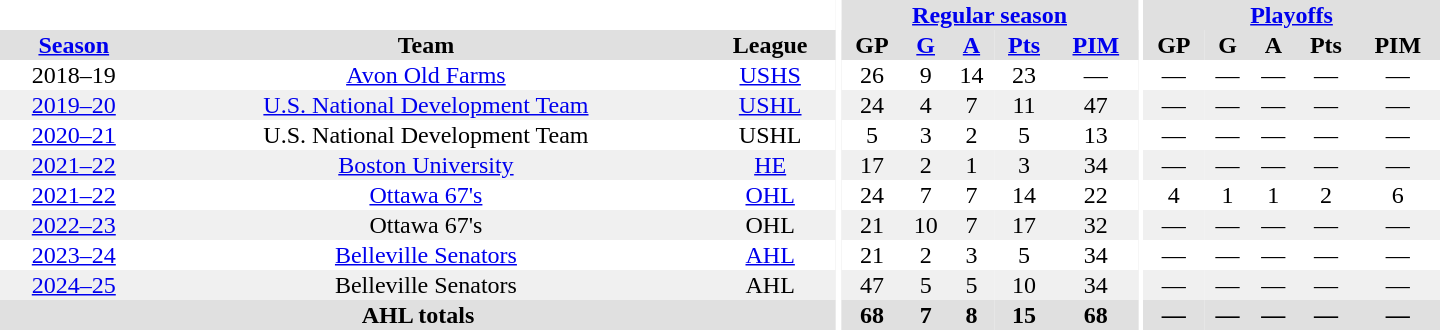<table border="0" cellpadding="1" cellspacing="0" style="text-align:center; width:60em">
<tr bgcolor="#e0e0e0">
<th colspan="3" bgcolor="#ffffff"></th>
<th rowspan="101" bgcolor="#ffffff"></th>
<th colspan="5"><a href='#'>Regular season</a></th>
<th rowspan="101" bgcolor="#ffffff"></th>
<th colspan="5"><a href='#'>Playoffs</a></th>
</tr>
<tr bgcolor="#e0e0e0">
<th><a href='#'>Season</a></th>
<th>Team</th>
<th>League</th>
<th>GP</th>
<th><a href='#'>G</a></th>
<th><a href='#'>A</a></th>
<th><a href='#'>Pts</a></th>
<th><a href='#'>PIM</a></th>
<th>GP</th>
<th>G</th>
<th>A</th>
<th>Pts</th>
<th>PIM</th>
</tr>
<tr>
<td>2018–19</td>
<td><a href='#'>Avon Old Farms</a></td>
<td><a href='#'>USHS</a></td>
<td>26</td>
<td>9</td>
<td>14</td>
<td>23</td>
<td>—</td>
<td>—</td>
<td>—</td>
<td>—</td>
<td>—</td>
<td>—</td>
</tr>
<tr bgcolor="#f0f0f0">
<td><a href='#'>2019–20</a></td>
<td><a href='#'>U.S. National Development Team</a></td>
<td><a href='#'>USHL</a></td>
<td>24</td>
<td>4</td>
<td>7</td>
<td>11</td>
<td>47</td>
<td>—</td>
<td>—</td>
<td>—</td>
<td>—</td>
<td>—</td>
</tr>
<tr>
<td><a href='#'>2020–21</a></td>
<td>U.S. National Development Team</td>
<td>USHL</td>
<td>5</td>
<td>3</td>
<td>2</td>
<td>5</td>
<td>13</td>
<td>—</td>
<td>—</td>
<td>—</td>
<td>—</td>
<td>—</td>
</tr>
<tr bgcolor="#f0f0f0">
<td><a href='#'>2021–22</a></td>
<td><a href='#'>Boston University</a></td>
<td><a href='#'>HE</a></td>
<td>17</td>
<td>2</td>
<td>1</td>
<td>3</td>
<td>34</td>
<td>—</td>
<td>—</td>
<td>—</td>
<td>—</td>
<td>—</td>
</tr>
<tr>
<td><a href='#'>2021–22</a></td>
<td><a href='#'>Ottawa 67's</a></td>
<td><a href='#'>OHL</a></td>
<td>24</td>
<td>7</td>
<td>7</td>
<td>14</td>
<td>22</td>
<td>4</td>
<td>1</td>
<td>1</td>
<td>2</td>
<td>6</td>
</tr>
<tr bgcolor="#f0f0f0">
<td><a href='#'>2022–23</a></td>
<td>Ottawa 67's</td>
<td>OHL</td>
<td>21</td>
<td>10</td>
<td>7</td>
<td>17</td>
<td>32</td>
<td>—</td>
<td>—</td>
<td>—</td>
<td>—</td>
<td>—</td>
</tr>
<tr>
<td><a href='#'>2023–24</a></td>
<td><a href='#'>Belleville Senators</a></td>
<td><a href='#'>AHL</a></td>
<td>21</td>
<td>2</td>
<td>3</td>
<td>5</td>
<td>34</td>
<td>—</td>
<td>—</td>
<td>—</td>
<td>—</td>
<td>—</td>
</tr>
<tr bgcolor="#f0f0f0">
<td><a href='#'>2024–25</a></td>
<td>Belleville Senators</td>
<td>AHL</td>
<td>47</td>
<td>5</td>
<td>5</td>
<td>10</td>
<td>34</td>
<td>—</td>
<td>—</td>
<td>—</td>
<td>—</td>
<td>—</td>
</tr>
<tr bgcolor="#e0e0e0">
<th colspan="3">AHL totals</th>
<th>68</th>
<th>7</th>
<th>8</th>
<th>15</th>
<th>68</th>
<th>—</th>
<th>—</th>
<th>—</th>
<th>—</th>
<th>—</th>
</tr>
</table>
